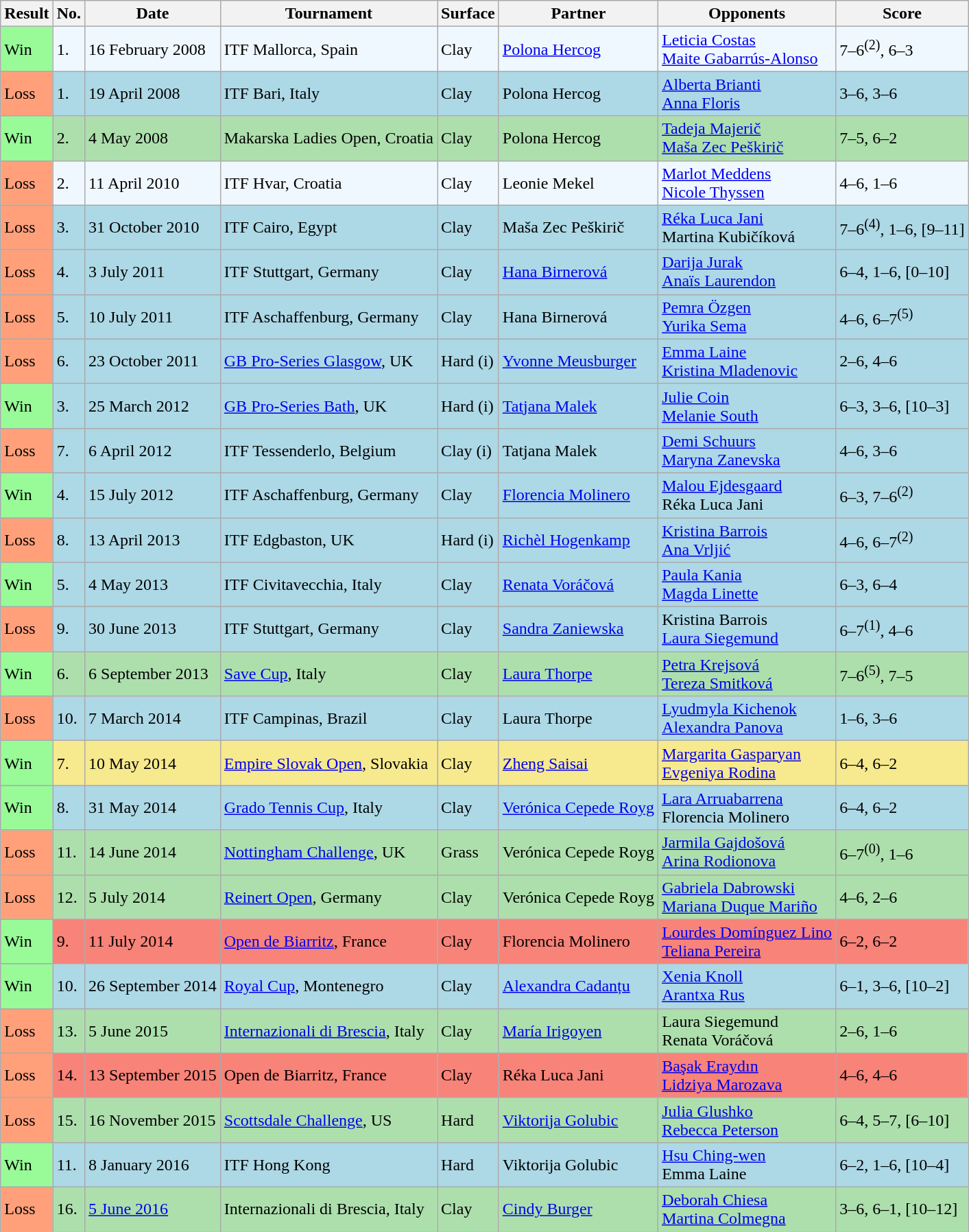<table class="sortable wikitable">
<tr>
<th>Result</th>
<th>No.</th>
<th>Date</th>
<th>Tournament</th>
<th>Surface</th>
<th>Partner</th>
<th>Opponents</th>
<th class="unsortable">Score</th>
</tr>
<tr style="background:#f0f8ff;">
<td style="background:#98fb98;">Win</td>
<td>1.</td>
<td>16 February 2008</td>
<td>ITF Mallorca, Spain</td>
<td>Clay</td>
<td> <a href='#'>Polona Hercog</a></td>
<td> <a href='#'>Leticia Costas</a> <br>  <a href='#'>Maite Gabarrús-Alonso</a></td>
<td>7–6<sup>(2)</sup>, 6–3</td>
</tr>
<tr style="background:lightblue;">
<td style="background:#ffa07a;">Loss</td>
<td>1.</td>
<td>19 April 2008</td>
<td>ITF Bari, Italy</td>
<td>Clay</td>
<td> Polona Hercog</td>
<td> <a href='#'>Alberta Brianti</a> <br>  <a href='#'>Anna Floris</a></td>
<td>3–6, 3–6</td>
</tr>
<tr style="background:#addfad;">
<td style="background:#98fb98;">Win</td>
<td>2.</td>
<td>4 May 2008</td>
<td>Makarska Ladies Open, Croatia</td>
<td>Clay</td>
<td> Polona Hercog</td>
<td> <a href='#'>Tadeja Majerič</a> <br>  <a href='#'>Maša Zec Peškirič</a></td>
<td>7–5, 6–2</td>
</tr>
<tr style="background:#f0f8ff;">
<td style="background:#ffa07a;">Loss</td>
<td>2.</td>
<td>11 April 2010</td>
<td>ITF Hvar, Croatia</td>
<td>Clay</td>
<td> Leonie Mekel</td>
<td> <a href='#'>Marlot Meddens</a> <br>  <a href='#'>Nicole Thyssen</a></td>
<td>4–6, 1–6</td>
</tr>
<tr style="background:lightblue;">
<td style="background:#ffa07a;">Loss</td>
<td>3.</td>
<td>31 October 2010</td>
<td>ITF Cairo, Egypt</td>
<td>Clay</td>
<td> Maša Zec Peškirič</td>
<td> <a href='#'>Réka Luca Jani</a> <br>  Martina Kubičíková</td>
<td>7–6<sup>(4)</sup>, 1–6, [9–11]</td>
</tr>
<tr style="background:lightblue;">
<td style="background:#ffa07a;">Loss</td>
<td>4.</td>
<td>3 July 2011</td>
<td>ITF Stuttgart, Germany</td>
<td>Clay</td>
<td> <a href='#'>Hana Birnerová</a></td>
<td> <a href='#'>Darija Jurak</a> <br>  <a href='#'>Anaïs Laurendon</a></td>
<td>6–4, 1–6, [0–10]</td>
</tr>
<tr style="background:lightblue;">
<td style="background:#ffa07a;">Loss</td>
<td>5.</td>
<td>10 July 2011</td>
<td>ITF Aschaffenburg, Germany</td>
<td>Clay</td>
<td> Hana Birnerová</td>
<td> <a href='#'>Pemra Özgen</a> <br>  <a href='#'>Yurika Sema</a></td>
<td>4–6, 6–7<sup>(5)</sup></td>
</tr>
<tr style="background:lightblue;">
<td style="background:#ffa07a;">Loss</td>
<td>6.</td>
<td>23 October 2011</td>
<td><a href='#'>GB Pro-Series Glasgow</a>, UK</td>
<td>Hard (i)</td>
<td> <a href='#'>Yvonne Meusburger</a></td>
<td> <a href='#'>Emma Laine</a> <br>  <a href='#'>Kristina Mladenovic</a></td>
<td>2–6, 4–6</td>
</tr>
<tr style="background:lightblue;">
<td style="background:#98fb98;">Win</td>
<td>3.</td>
<td>25 March 2012</td>
<td><a href='#'>GB Pro-Series Bath</a>, UK</td>
<td>Hard (i)</td>
<td> <a href='#'>Tatjana Malek</a></td>
<td> <a href='#'>Julie Coin</a> <br>  <a href='#'>Melanie South</a></td>
<td>6–3, 3–6, [10–3]</td>
</tr>
<tr style="background:lightblue;">
<td style="background:#ffa07a;">Loss</td>
<td>7.</td>
<td>6 April 2012</td>
<td>ITF Tessenderlo, Belgium</td>
<td>Clay (i)</td>
<td> Tatjana Malek</td>
<td> <a href='#'>Demi Schuurs</a> <br>  <a href='#'>Maryna Zanevska</a></td>
<td>4–6, 3–6</td>
</tr>
<tr style="background:lightblue;">
<td style="background:#98fb98;">Win</td>
<td>4.</td>
<td>15 July 2012</td>
<td>ITF Aschaffenburg, Germany</td>
<td>Clay</td>
<td> <a href='#'>Florencia Molinero</a></td>
<td> <a href='#'>Malou Ejdesgaard</a> <br>  Réka Luca Jani</td>
<td>6–3, 7–6<sup>(2)</sup></td>
</tr>
<tr style="background:lightblue;">
<td style="background:#ffa07a;">Loss</td>
<td>8.</td>
<td>13 April 2013</td>
<td>ITF Edgbaston, UK</td>
<td>Hard (i)</td>
<td> <a href='#'>Richèl Hogenkamp</a></td>
<td> <a href='#'>Kristina Barrois</a> <br>  <a href='#'>Ana Vrljić</a></td>
<td>4–6, 6–7<sup>(2)</sup></td>
</tr>
<tr style="background:lightblue;">
<td style="background:#98fb98;">Win</td>
<td>5.</td>
<td>4 May 2013</td>
<td>ITF Civitavecchia, Italy</td>
<td>Clay</td>
<td> <a href='#'>Renata Voráčová</a></td>
<td> <a href='#'>Paula Kania</a> <br>  <a href='#'>Magda Linette</a></td>
<td>6–3, 6–4</td>
</tr>
<tr style="background:lightblue;">
<td style="background:#ffa07a;">Loss</td>
<td>9.</td>
<td>30 June 2013</td>
<td>ITF Stuttgart, Germany</td>
<td>Clay</td>
<td> <a href='#'>Sandra Zaniewska</a></td>
<td> Kristina Barrois <br>  <a href='#'>Laura Siegemund</a></td>
<td>6–7<sup>(1)</sup>, 4–6</td>
</tr>
<tr style="background:#addfad;">
<td style="background:#98fb98;">Win</td>
<td>6.</td>
<td>6 September 2013</td>
<td><a href='#'>Save Cup</a>, Italy</td>
<td>Clay</td>
<td> <a href='#'>Laura Thorpe</a></td>
<td> <a href='#'>Petra Krejsová</a> <br>  <a href='#'>Tereza Smitková</a></td>
<td>7–6<sup>(5)</sup>, 7–5</td>
</tr>
<tr style="background:lightblue;">
<td style="background:#ffa07a;">Loss</td>
<td>10.</td>
<td>7 March 2014</td>
<td>ITF Campinas, Brazil</td>
<td>Clay</td>
<td> Laura Thorpe</td>
<td> <a href='#'>Lyudmyla Kichenok</a> <br>  <a href='#'>Alexandra Panova</a></td>
<td>1–6, 3–6</td>
</tr>
<tr style="background:#f7e98e;">
<td style="background:#98fb98;">Win</td>
<td>7.</td>
<td>10 May 2014</td>
<td><a href='#'>Empire Slovak Open</a>, Slovakia</td>
<td>Clay</td>
<td> <a href='#'>Zheng Saisai</a></td>
<td> <a href='#'>Margarita Gasparyan</a> <br>  <a href='#'>Evgeniya Rodina</a></td>
<td>6–4, 6–2</td>
</tr>
<tr style="background:lightblue;">
<td style="background:#98fb98;">Win</td>
<td>8.</td>
<td>31 May 2014</td>
<td><a href='#'>Grado Tennis Cup</a>, Italy</td>
<td>Clay</td>
<td> <a href='#'>Verónica Cepede Royg</a></td>
<td> <a href='#'>Lara Arruabarrena</a> <br>  Florencia Molinero</td>
<td>6–4, 6–2</td>
</tr>
<tr style="background:#addfad;">
<td style="background:#ffa07a;">Loss</td>
<td>11.</td>
<td>14 June 2014</td>
<td><a href='#'>Nottingham Challenge</a>, UK</td>
<td>Grass</td>
<td> Verónica Cepede Royg</td>
<td> <a href='#'>Jarmila Gajdošová</a> <br>  <a href='#'>Arina Rodionova</a></td>
<td>6–7<sup>(0)</sup>, 1–6</td>
</tr>
<tr style="background:#addfad;">
<td style="background:#ffa07a;">Loss</td>
<td>12.</td>
<td>5 July 2014</td>
<td><a href='#'>Reinert Open</a>, Germany</td>
<td>Clay</td>
<td> Verónica Cepede Royg</td>
<td> <a href='#'>Gabriela Dabrowski</a> <br>  <a href='#'>Mariana Duque Mariño</a></td>
<td>4–6, 2–6</td>
</tr>
<tr style="background:#f88379;">
<td style="background:#98fb98;">Win</td>
<td>9.</td>
<td>11 July 2014</td>
<td><a href='#'>Open de Biarritz</a>, France</td>
<td>Clay</td>
<td> Florencia Molinero</td>
<td> <a href='#'>Lourdes Domínguez Lino</a> <br>  <a href='#'>Teliana Pereira</a></td>
<td>6–2, 6–2</td>
</tr>
<tr style="background:lightblue;">
<td style="background:#98fb98;">Win</td>
<td>10.</td>
<td>26 September 2014</td>
<td><a href='#'>Royal Cup</a>, Montenegro</td>
<td>Clay</td>
<td> <a href='#'>Alexandra Cadanțu</a></td>
<td> <a href='#'>Xenia Knoll</a> <br>  <a href='#'>Arantxa Rus</a></td>
<td>6–1, 3–6, [10–2]</td>
</tr>
<tr style="background:#addfad;">
<td style="background:#ffa07a;">Loss</td>
<td>13.</td>
<td>5 June 2015</td>
<td><a href='#'>Internazionali di Brescia</a>, Italy</td>
<td>Clay</td>
<td> <a href='#'>María Irigoyen</a></td>
<td> Laura Siegemund <br>  Renata Voráčová</td>
<td>2–6, 1–6</td>
</tr>
<tr style="background:#f88379;">
<td style="background:#ffa07a;">Loss</td>
<td>14.</td>
<td>13 September 2015</td>
<td>Open de Biarritz, France</td>
<td>Clay</td>
<td> Réka Luca Jani</td>
<td> <a href='#'>Başak Eraydın</a> <br>  <a href='#'>Lidziya Marozava</a></td>
<td>4–6, 4–6</td>
</tr>
<tr style="background:#addfad;">
<td style="background:#ffa07a;">Loss</td>
<td>15.</td>
<td>16 November 2015</td>
<td><a href='#'>Scottsdale Challenge</a>, US</td>
<td>Hard</td>
<td> <a href='#'>Viktorija Golubic</a></td>
<td> <a href='#'>Julia Glushko</a> <br>  <a href='#'>Rebecca Peterson</a></td>
<td>6–4, 5–7, [6–10]</td>
</tr>
<tr style="background:lightblue;">
<td style="background:#98fb98;">Win</td>
<td>11.</td>
<td>8 January 2016</td>
<td>ITF Hong Kong</td>
<td>Hard</td>
<td> Viktorija Golubic</td>
<td> <a href='#'>Hsu Ching-wen</a> <br>  Emma Laine</td>
<td>6–2, 1–6, [10–4]</td>
</tr>
<tr style="background:#addfad;">
<td style="background:#ffa07a;">Loss</td>
<td>16.</td>
<td><a href='#'>5 June 2016</a></td>
<td>Internazionali di Brescia, Italy</td>
<td>Clay</td>
<td> <a href='#'>Cindy Burger</a></td>
<td> <a href='#'>Deborah Chiesa</a> <br>  <a href='#'>Martina Colmegna</a></td>
<td>3–6, 6–1, [10–12]</td>
</tr>
</table>
